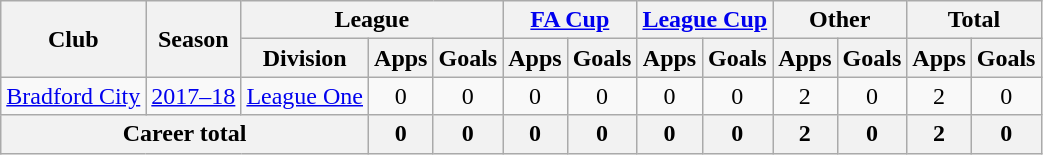<table class=wikitable style="text-align: center">
<tr>
<th rowspan=2>Club</th>
<th rowspan=2>Season</th>
<th colspan=3>League</th>
<th colspan=2><a href='#'>FA Cup</a></th>
<th colspan=2><a href='#'>League Cup</a></th>
<th colspan=2>Other</th>
<th colspan=2>Total</th>
</tr>
<tr>
<th>Division</th>
<th>Apps</th>
<th>Goals</th>
<th>Apps</th>
<th>Goals</th>
<th>Apps</th>
<th>Goals</th>
<th>Apps</th>
<th>Goals</th>
<th>Apps</th>
<th>Goals</th>
</tr>
<tr>
<td rowspan=1><a href='#'>Bradford City</a></td>
<td><a href='#'>2017–18</a></td>
<td><a href='#'>League One</a></td>
<td>0</td>
<td>0</td>
<td>0</td>
<td>0</td>
<td>0</td>
<td>0</td>
<td>2</td>
<td>0</td>
<td>2</td>
<td>0</td>
</tr>
<tr>
<th colspan=3>Career total</th>
<th>0</th>
<th>0</th>
<th>0</th>
<th>0</th>
<th>0</th>
<th>0</th>
<th>2</th>
<th>0</th>
<th>2</th>
<th>0</th>
</tr>
</table>
